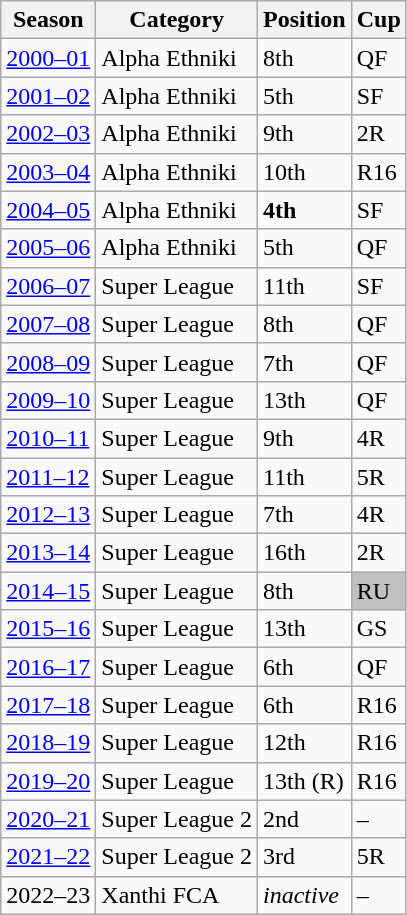<table class="wikitable">
<tr>
<th>Season</th>
<th>Category</th>
<th>Position</th>
<th>Cup</th>
</tr>
<tr>
<td><a href='#'>2000–01</a></td>
<td>Alpha Ethniki</td>
<td>8th</td>
<td>QF</td>
</tr>
<tr>
<td><a href='#'>2001–02</a></td>
<td>Alpha Ethniki</td>
<td>5th</td>
<td>SF</td>
</tr>
<tr>
<td><a href='#'>2002–03</a></td>
<td>Alpha Ethniki</td>
<td>9th</td>
<td>2R</td>
</tr>
<tr>
<td><a href='#'>2003–04</a></td>
<td>Alpha Ethniki</td>
<td>10th</td>
<td>R16</td>
</tr>
<tr>
<td><a href='#'>2004–05</a></td>
<td>Alpha Ethniki</td>
<td><strong>4th</strong></td>
<td>SF</td>
</tr>
<tr>
<td><a href='#'>2005–06</a></td>
<td>Alpha Ethniki</td>
<td>5th</td>
<td>QF</td>
</tr>
<tr>
<td><a href='#'>2006–07</a></td>
<td>Super League</td>
<td>11th</td>
<td>SF</td>
</tr>
<tr>
<td><a href='#'>2007–08</a></td>
<td>Super League</td>
<td>8th</td>
<td>QF</td>
</tr>
<tr>
<td><a href='#'>2008–09</a></td>
<td>Super League</td>
<td>7th</td>
<td>QF</td>
</tr>
<tr>
<td><a href='#'>2009–10</a></td>
<td>Super League</td>
<td>13th</td>
<td>QF</td>
</tr>
<tr>
<td><a href='#'>2010–11</a></td>
<td>Super League</td>
<td>9th</td>
<td>4R</td>
</tr>
<tr>
<td><a href='#'>2011–12</a></td>
<td>Super League</td>
<td>11th</td>
<td>5R</td>
</tr>
<tr>
<td><a href='#'>2012–13</a></td>
<td>Super League</td>
<td>7th</td>
<td>4R</td>
</tr>
<tr>
<td><a href='#'>2013–14</a></td>
<td>Super League</td>
<td>16th</td>
<td>2R</td>
</tr>
<tr>
<td><a href='#'>2014–15</a></td>
<td>Super League</td>
<td>8th</td>
<td bgcolor=#C0C0C0>RU</td>
</tr>
<tr>
<td><a href='#'>2015–16</a></td>
<td>Super League</td>
<td>13th</td>
<td>GS</td>
</tr>
<tr>
<td><a href='#'>2016–17</a></td>
<td>Super League</td>
<td>6th</td>
<td>QF</td>
</tr>
<tr>
<td><a href='#'>2017–18</a></td>
<td>Super League</td>
<td>6th</td>
<td>R16</td>
</tr>
<tr>
<td><a href='#'>2018–19</a></td>
<td>Super League</td>
<td>12th</td>
<td>R16</td>
</tr>
<tr>
<td><a href='#'>2019–20</a></td>
<td>Super League</td>
<td>13th (R)</td>
<td>R16</td>
</tr>
<tr>
<td><a href='#'>2020–21</a></td>
<td>Super League 2</td>
<td>2nd</td>
<td>–</td>
</tr>
<tr>
<td><a href='#'>2021–22</a></td>
<td>Super League 2</td>
<td>3rd</td>
<td>5R</td>
</tr>
<tr>
<td>2022–23</td>
<td>Xanthi FCA</td>
<td><em>inactive</em></td>
<td>–</td>
</tr>
</table>
